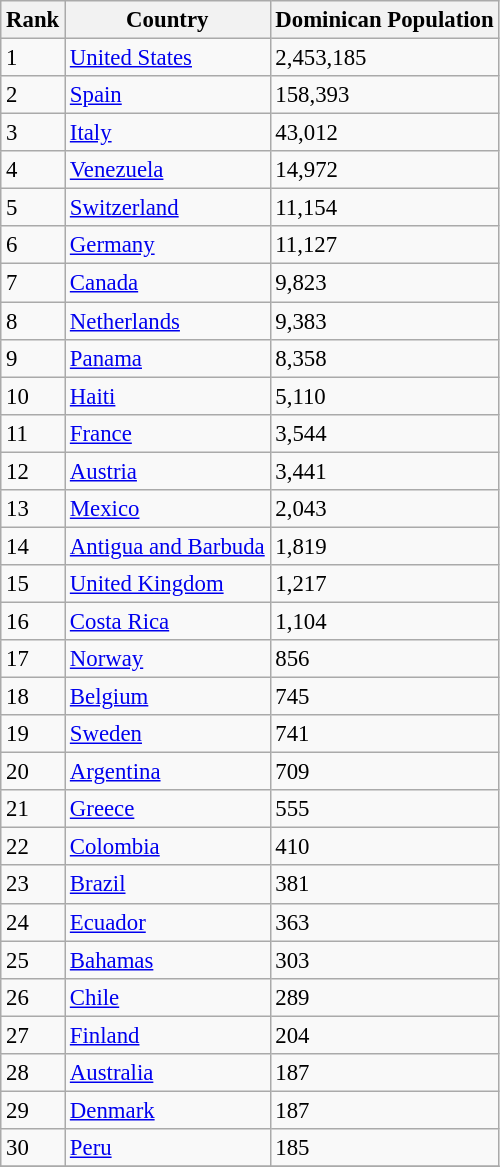<table class="wikitable sortable" style="font-size: 95%;">
<tr>
<th>Rank</th>
<th>Country</th>
<th>Dominican Population</th>
</tr>
<tr>
<td>1</td>
<td> <a href='#'>United States</a></td>
<td>2,453,185</td>
</tr>
<tr>
<td>2</td>
<td> <a href='#'>Spain</a></td>
<td>158,393</td>
</tr>
<tr>
<td>3</td>
<td> <a href='#'>Italy</a></td>
<td>43,012</td>
</tr>
<tr>
<td>4</td>
<td> <a href='#'>Venezuela</a></td>
<td>14,972</td>
</tr>
<tr>
<td>5</td>
<td> <a href='#'>Switzerland</a></td>
<td>11,154</td>
</tr>
<tr>
<td>6</td>
<td> <a href='#'>Germany</a></td>
<td>11,127</td>
</tr>
<tr>
<td>7</td>
<td> <a href='#'>Canada</a></td>
<td>9,823</td>
</tr>
<tr>
<td>8</td>
<td> <a href='#'>Netherlands</a></td>
<td>9,383</td>
</tr>
<tr>
<td>9</td>
<td> <a href='#'>Panama</a></td>
<td>8,358</td>
</tr>
<tr>
<td>10</td>
<td> <a href='#'>Haiti</a></td>
<td>5,110</td>
</tr>
<tr>
<td>11</td>
<td> <a href='#'>France</a></td>
<td>3,544</td>
</tr>
<tr>
<td>12</td>
<td> <a href='#'>Austria</a></td>
<td>3,441</td>
</tr>
<tr>
<td>13</td>
<td> <a href='#'>Mexico</a></td>
<td>2,043</td>
</tr>
<tr>
<td>14</td>
<td> <a href='#'>Antigua and Barbuda</a></td>
<td>1,819</td>
</tr>
<tr>
<td>15</td>
<td> <a href='#'>United Kingdom</a></td>
<td>1,217</td>
</tr>
<tr>
<td>16</td>
<td> <a href='#'>Costa Rica</a></td>
<td>1,104</td>
</tr>
<tr>
<td>17</td>
<td> <a href='#'>Norway</a></td>
<td>856</td>
</tr>
<tr>
<td>18</td>
<td> <a href='#'>Belgium</a></td>
<td>745</td>
</tr>
<tr>
<td>19</td>
<td> <a href='#'>Sweden</a></td>
<td>741</td>
</tr>
<tr>
<td>20</td>
<td> <a href='#'>Argentina</a></td>
<td>709</td>
</tr>
<tr>
<td>21</td>
<td> <a href='#'>Greece</a></td>
<td>555</td>
</tr>
<tr>
<td>22</td>
<td> <a href='#'>Colombia</a></td>
<td>410</td>
</tr>
<tr>
<td>23</td>
<td> <a href='#'>Brazil</a></td>
<td>381</td>
</tr>
<tr>
<td>24</td>
<td> <a href='#'>Ecuador</a></td>
<td>363</td>
</tr>
<tr>
<td>25</td>
<td> <a href='#'>Bahamas</a></td>
<td>303</td>
</tr>
<tr>
<td>26</td>
<td> <a href='#'>Chile</a></td>
<td>289</td>
</tr>
<tr>
<td>27</td>
<td> <a href='#'>Finland</a></td>
<td>204</td>
</tr>
<tr>
<td>28</td>
<td> <a href='#'>Australia</a></td>
<td>187</td>
</tr>
<tr>
<td>29</td>
<td> <a href='#'>Denmark</a></td>
<td>187</td>
</tr>
<tr>
<td>30</td>
<td> <a href='#'>Peru</a></td>
<td>185</td>
</tr>
<tr>
</tr>
</table>
